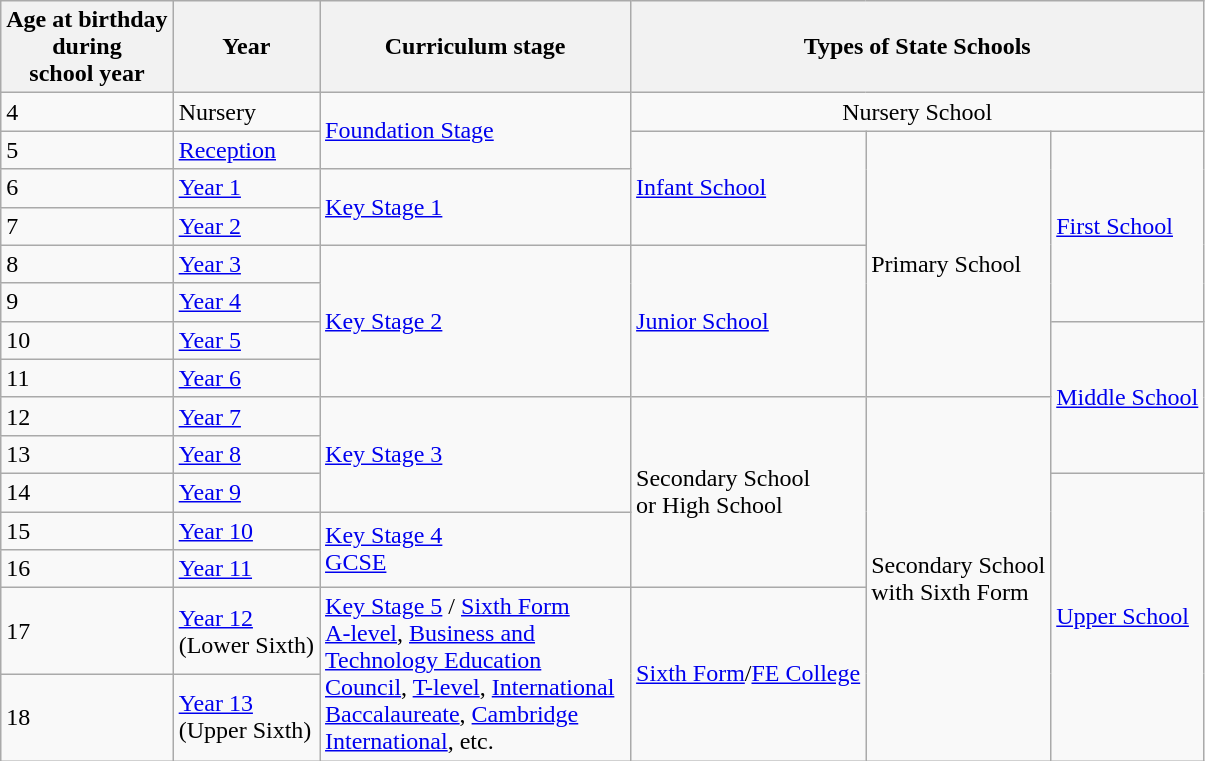<table class="wikitable">
<tr>
<th>Age at birthday<br>during<br>school year</th>
<th>Year</th>
<th width=200>Curriculum stage</th>
<th colspan="3">Types of State Schools</th>
</tr>
<tr>
<td>4</td>
<td>Nursery</td>
<td rowspan="2"><a href='#'>Foundation Stage</a></td>
<td colspan="3" align="center">Nursery School</td>
</tr>
<tr>
<td>5</td>
<td><a href='#'>Reception</a></td>
<td rowspan="3"><a href='#'>Infant School</a></td>
<td rowspan="7">Primary School</td>
<td rowspan="5"><a href='#'>First School</a></td>
</tr>
<tr>
<td>6</td>
<td><a href='#'>Year 1</a></td>
<td rowspan="2"><a href='#'>Key Stage 1</a></td>
</tr>
<tr>
<td>7</td>
<td><a href='#'>Year 2</a></td>
</tr>
<tr>
<td>8</td>
<td><a href='#'>Year 3</a></td>
<td rowspan="4"><a href='#'>Key Stage 2</a></td>
<td rowspan="4"><a href='#'>Junior School</a></td>
</tr>
<tr>
<td>9</td>
<td><a href='#'>Year 4</a></td>
</tr>
<tr>
<td>10</td>
<td><a href='#'>Year 5</a></td>
<td rowspan="4"><a href='#'>Middle School</a></td>
</tr>
<tr>
<td>11</td>
<td><a href='#'>Year 6</a></td>
</tr>
<tr>
<td>12</td>
<td><a href='#'>Year 7</a></td>
<td rowspan="3"><a href='#'>Key Stage 3</a></td>
<td rowspan="5">Secondary School<br>or High School</td>
<td rowspan="7">Secondary School<br>with Sixth Form</td>
</tr>
<tr>
<td>13</td>
<td><a href='#'>Year 8</a></td>
</tr>
<tr>
<td>14</td>
<td><a href='#'>Year 9</a></td>
<td rowspan="5"><a href='#'>Upper School</a></td>
</tr>
<tr>
<td>15</td>
<td><a href='#'>Year 10</a></td>
<td rowspan="2"><a href='#'>Key Stage 4</a><br><a href='#'>GCSE</a></td>
</tr>
<tr>
<td>16</td>
<td><a href='#'>Year 11</a></td>
</tr>
<tr>
<td>17</td>
<td><a href='#'>Year 12</a><br>(Lower Sixth)</td>
<td rowspan="2"><a href='#'>Key Stage 5</a> / <a href='#'>Sixth Form</a><br><a href='#'>A-level</a>, <a href='#'>Business and Technology Education Council</a>, <a href='#'>T-level</a>, <a href='#'>International Baccalaureate</a>, <a href='#'>Cambridge International</a>, etc.</td>
<td rowspan="2"><a href='#'>Sixth Form</a>/<a href='#'>FE College</a></td>
</tr>
<tr>
<td>18</td>
<td><a href='#'>Year 13</a><br>(Upper Sixth)</td>
</tr>
</table>
